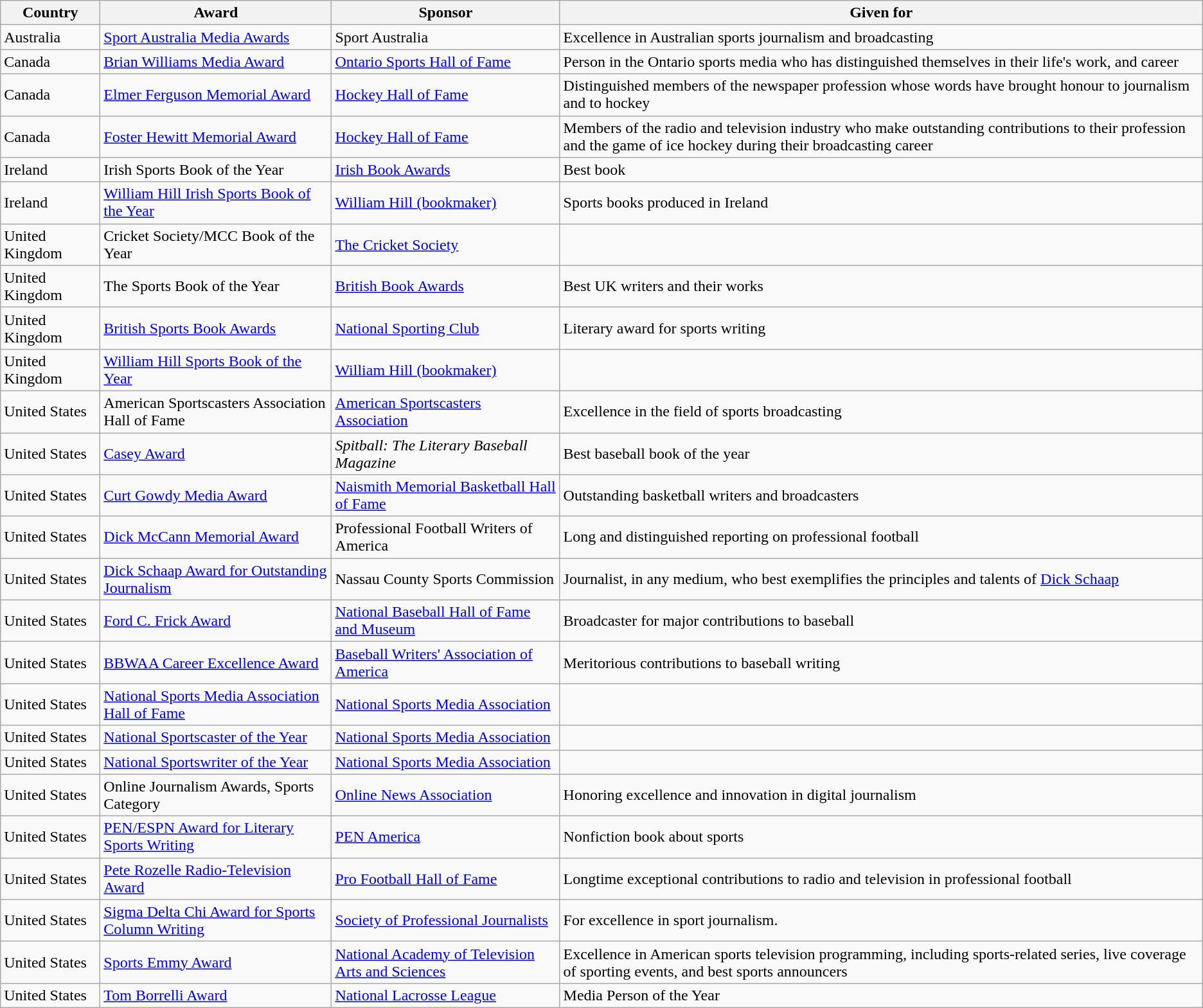<table class="wikitable sortable">
<tr>
<th style="width:6em;">Country</th>
<th>Award</th>
<th>Sponsor</th>
<th>Given for</th>
</tr>
<tr>
<td>Australia</td>
<td><a href='#'>Sport Australia Media Awards</a></td>
<td>Sport Australia</td>
<td>Excellence in Australian sports journalism and broadcasting</td>
</tr>
<tr>
<td>Canada</td>
<td><a href='#'>Brian Williams Media Award</a></td>
<td><a href='#'>Ontario Sports Hall of Fame</a></td>
<td>Person in the Ontario sports media who has distinguished themselves in their life's work, and career</td>
</tr>
<tr>
<td>Canada</td>
<td><a href='#'>Elmer Ferguson Memorial Award</a></td>
<td><a href='#'>Hockey Hall of Fame</a></td>
<td>Distinguished members of the newspaper profession whose words have brought honour to journalism and to hockey</td>
</tr>
<tr>
<td>Canada</td>
<td><a href='#'>Foster Hewitt Memorial Award</a></td>
<td><a href='#'>Hockey Hall of Fame</a></td>
<td>Members of the radio and television industry who make outstanding contributions to their profession and the game of ice hockey during their broadcasting career</td>
</tr>
<tr>
<td>Ireland</td>
<td>Irish Sports Book of the Year</td>
<td><a href='#'>Irish Book Awards</a></td>
<td>Best book</td>
</tr>
<tr>
<td>Ireland</td>
<td><a href='#'>William Hill Irish Sports Book of the Year</a></td>
<td><a href='#'>William Hill (bookmaker)</a></td>
<td>Sports books produced in Ireland</td>
</tr>
<tr>
<td>United Kingdom</td>
<td>Cricket Society/MCC Book of the Year</td>
<td><a href='#'>The Cricket Society</a></td>
<td></td>
</tr>
<tr>
<td>United Kingdom</td>
<td>The Sports Book of the Year</td>
<td><a href='#'>British Book Awards</a></td>
<td>Best UK writers and their works</td>
</tr>
<tr>
<td>United Kingdom</td>
<td><a href='#'>British Sports Book Awards</a></td>
<td><a href='#'>National Sporting Club</a></td>
<td>Literary award for sports writing</td>
</tr>
<tr>
<td>United Kingdom</td>
<td><a href='#'>William Hill Sports Book of the Year</a></td>
<td><a href='#'>William Hill (bookmaker)</a></td>
<td></td>
</tr>
<tr>
<td>United States</td>
<td>American Sportscasters Association Hall of Fame</td>
<td><a href='#'>American Sportscasters Association</a></td>
<td>Excellence in the field of sports broadcasting</td>
</tr>
<tr>
<td>United States</td>
<td><a href='#'>Casey Award</a></td>
<td><em>Spitball: The Literary Baseball Magazine</em></td>
<td>Best baseball book of the year</td>
</tr>
<tr>
<td>United States</td>
<td><a href='#'>Curt Gowdy Media Award</a></td>
<td><a href='#'>Naismith Memorial Basketball Hall of Fame</a></td>
<td>Outstanding basketball writers and broadcasters</td>
</tr>
<tr>
<td>United States</td>
<td><a href='#'>Dick McCann Memorial Award</a></td>
<td>Professional Football Writers of America</td>
<td>Long and distinguished reporting on professional football</td>
</tr>
<tr>
<td>United States</td>
<td><a href='#'>Dick Schaap Award for Outstanding Journalism</a></td>
<td>Nassau County Sports Commission</td>
<td>Journalist, in any medium, who best exemplifies the principles and talents of <a href='#'>Dick Schaap</a></td>
</tr>
<tr>
<td>United States</td>
<td><a href='#'>Ford C. Frick Award</a></td>
<td><a href='#'>National Baseball Hall of Fame and Museum</a></td>
<td>Broadcaster for major contributions to baseball</td>
</tr>
<tr>
<td>United States</td>
<td><a href='#'>BBWAA Career Excellence Award</a></td>
<td><a href='#'>Baseball Writers' Association of America</a></td>
<td>Meritorious contributions to baseball writing</td>
</tr>
<tr>
<td>United States</td>
<td><a href='#'>National Sports Media Association Hall of Fame</a></td>
<td><a href='#'>National Sports Media Association</a></td>
<td></td>
</tr>
<tr>
<td>United States</td>
<td><a href='#'>National Sportscaster of the Year</a></td>
<td><a href='#'>National Sports Media Association</a></td>
<td></td>
</tr>
<tr>
<td>United States</td>
<td><a href='#'>National Sportswriter of the Year</a></td>
<td><a href='#'>National Sports Media Association</a></td>
<td></td>
</tr>
<tr>
<td>United States</td>
<td>Online Journalism Awards, Sports Category</td>
<td><a href='#'>Online News Association</a></td>
<td>Honoring excellence and innovation in digital journalism</td>
</tr>
<tr>
<td>United States</td>
<td><a href='#'>PEN/ESPN Award for Literary Sports Writing</a></td>
<td><a href='#'>PEN America</a></td>
<td>Nonfiction book about sports</td>
</tr>
<tr>
<td>United States</td>
<td><a href='#'>Pete Rozelle Radio-Television Award</a></td>
<td><a href='#'>Pro Football Hall of Fame</a></td>
<td>Longtime exceptional contributions to radio and television in professional football</td>
</tr>
<tr>
<td>United States</td>
<td><a href='#'>Sigma Delta Chi Award for Sports Column Writing</a></td>
<td><a href='#'>Society of Professional Journalists</a></td>
<td>For excellence in sport journalism.</td>
</tr>
<tr>
<td>United States</td>
<td><a href='#'>Sports Emmy Award</a></td>
<td><a href='#'>National Academy of Television Arts and Sciences</a></td>
<td>Excellence in American sports television programming, including sports-related series, live coverage of sporting events, and best sports announcers</td>
</tr>
<tr>
<td>United States</td>
<td><a href='#'>Tom Borrelli Award</a></td>
<td><a href='#'>National Lacrosse League</a></td>
<td>Media Person of the Year</td>
</tr>
</table>
